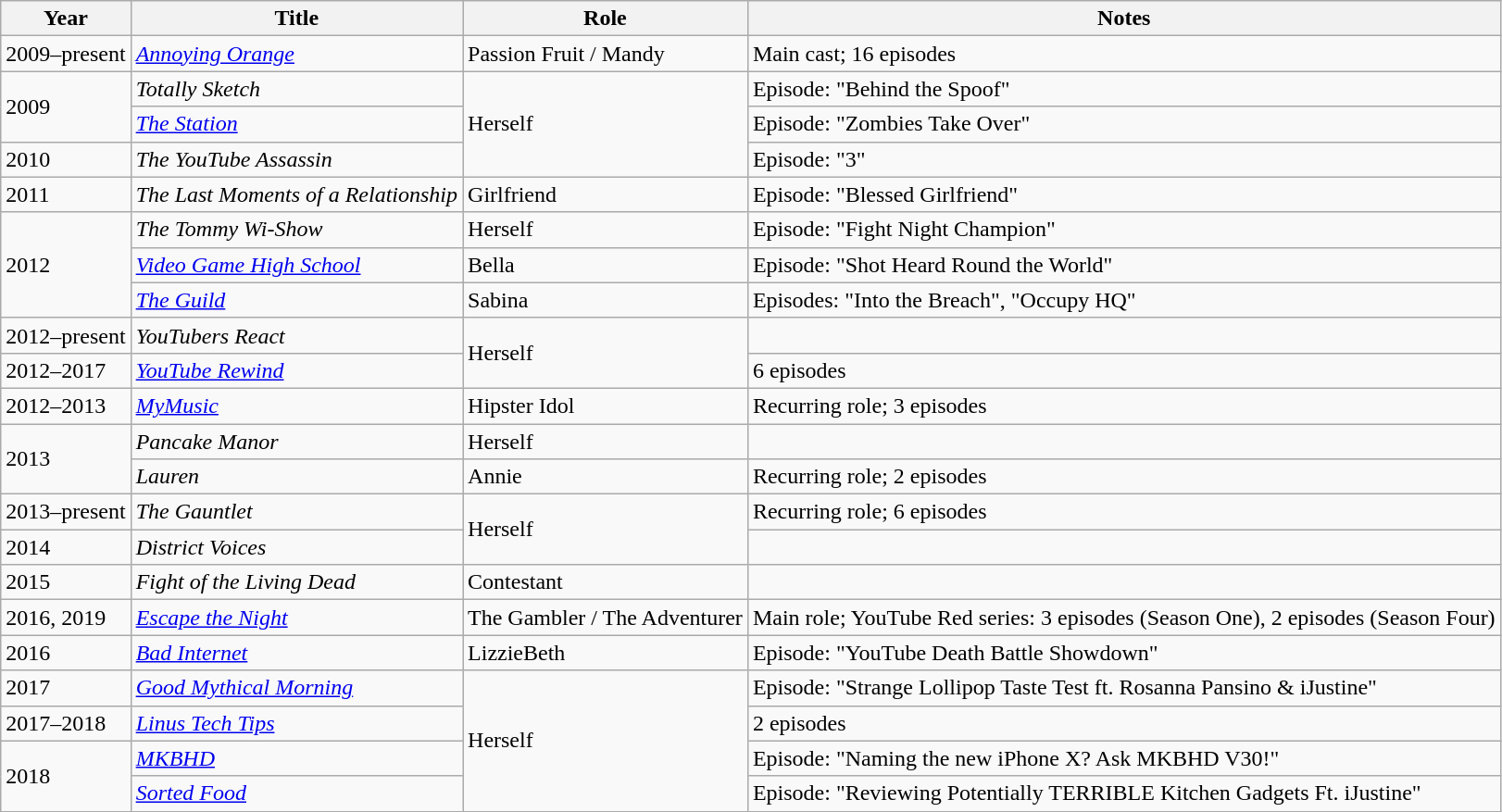<table class="wikitable">
<tr>
<th>Year</th>
<th>Title</th>
<th>Role</th>
<th>Notes</th>
</tr>
<tr>
<td>2009–present</td>
<td><em><a href='#'>Annoying Orange</a></em></td>
<td>Passion Fruit / Mandy</td>
<td>Main cast; 16 episodes</td>
</tr>
<tr>
<td rowspan="2">2009</td>
<td><em>Totally Sketch</em></td>
<td rowspan="3">Herself</td>
<td>Episode: "Behind the Spoof"</td>
</tr>
<tr>
<td><em><a href='#'>The Station</a></em></td>
<td>Episode: "Zombies Take Over"</td>
</tr>
<tr>
<td>2010</td>
<td><em>The YouTube Assassin</em></td>
<td>Episode: "3"</td>
</tr>
<tr>
<td>2011</td>
<td><em>The Last Moments of a Relationship</em></td>
<td>Girlfriend</td>
<td>Episode: "Blessed Girlfriend"</td>
</tr>
<tr>
<td rowspan="3">2012</td>
<td><em>The Tommy Wi-Show</em></td>
<td>Herself</td>
<td>Episode: "Fight Night Champion"</td>
</tr>
<tr>
<td><em><a href='#'>Video Game High School</a></em></td>
<td>Bella</td>
<td>Episode: "Shot Heard Round the World"</td>
</tr>
<tr>
<td><em><a href='#'>The Guild</a></em></td>
<td>Sabina</td>
<td>Episodes: "Into the Breach", "Occupy HQ"</td>
</tr>
<tr>
<td>2012–present</td>
<td><em>YouTubers React</em></td>
<td rowspan="2">Herself</td>
<td></td>
</tr>
<tr>
<td>2012–2017</td>
<td><em><a href='#'>YouTube Rewind</a></em></td>
<td>6 episodes</td>
</tr>
<tr>
<td>2012–2013</td>
<td><em><a href='#'>MyMusic</a></em></td>
<td>Hipster Idol</td>
<td>Recurring role; 3 episodes</td>
</tr>
<tr>
<td rowspan="2">2013</td>
<td><em>Pancake Manor</em></td>
<td>Herself</td>
<td></td>
</tr>
<tr>
<td><em>Lauren</em></td>
<td>Annie</td>
<td>Recurring role; 2 episodes</td>
</tr>
<tr>
<td>2013–present</td>
<td><em>The Gauntlet</em></td>
<td rowspan="2">Herself</td>
<td>Recurring role; 6 episodes</td>
</tr>
<tr>
<td>2014</td>
<td><em>District Voices</em></td>
<td></td>
</tr>
<tr>
<td>2015</td>
<td><em>Fight of the Living Dead</em></td>
<td>Contestant</td>
<td></td>
</tr>
<tr>
<td>2016, 2019</td>
<td><em><a href='#'>Escape the Night</a></em></td>
<td>The Gambler / The Adventurer</td>
<td>Main role; YouTube Red series: 3 episodes (Season One), 2 episodes (Season Four)</td>
</tr>
<tr>
<td>2016</td>
<td><em><a href='#'>Bad Internet</a></em></td>
<td>LizzieBeth</td>
<td>Episode: "YouTube Death Battle Showdown"</td>
</tr>
<tr>
<td>2017</td>
<td><em><a href='#'>Good Mythical Morning</a></em></td>
<td rowspan="4">Herself</td>
<td>Episode: "Strange Lollipop Taste Test ft. Rosanna Pansino & iJustine"</td>
</tr>
<tr>
<td>2017–2018</td>
<td><em><a href='#'>Linus Tech Tips</a></em></td>
<td>2 episodes</td>
</tr>
<tr>
<td rowspan="2">2018</td>
<td><em><a href='#'>MKBHD</a></em></td>
<td>Episode: "Naming the new iPhone X? Ask MKBHD V30!"</td>
</tr>
<tr>
<td><em><a href='#'>Sorted Food</a></em></td>
<td>Episode: "Reviewing Potentially TERRIBLE Kitchen Gadgets Ft. iJustine"</td>
</tr>
</table>
